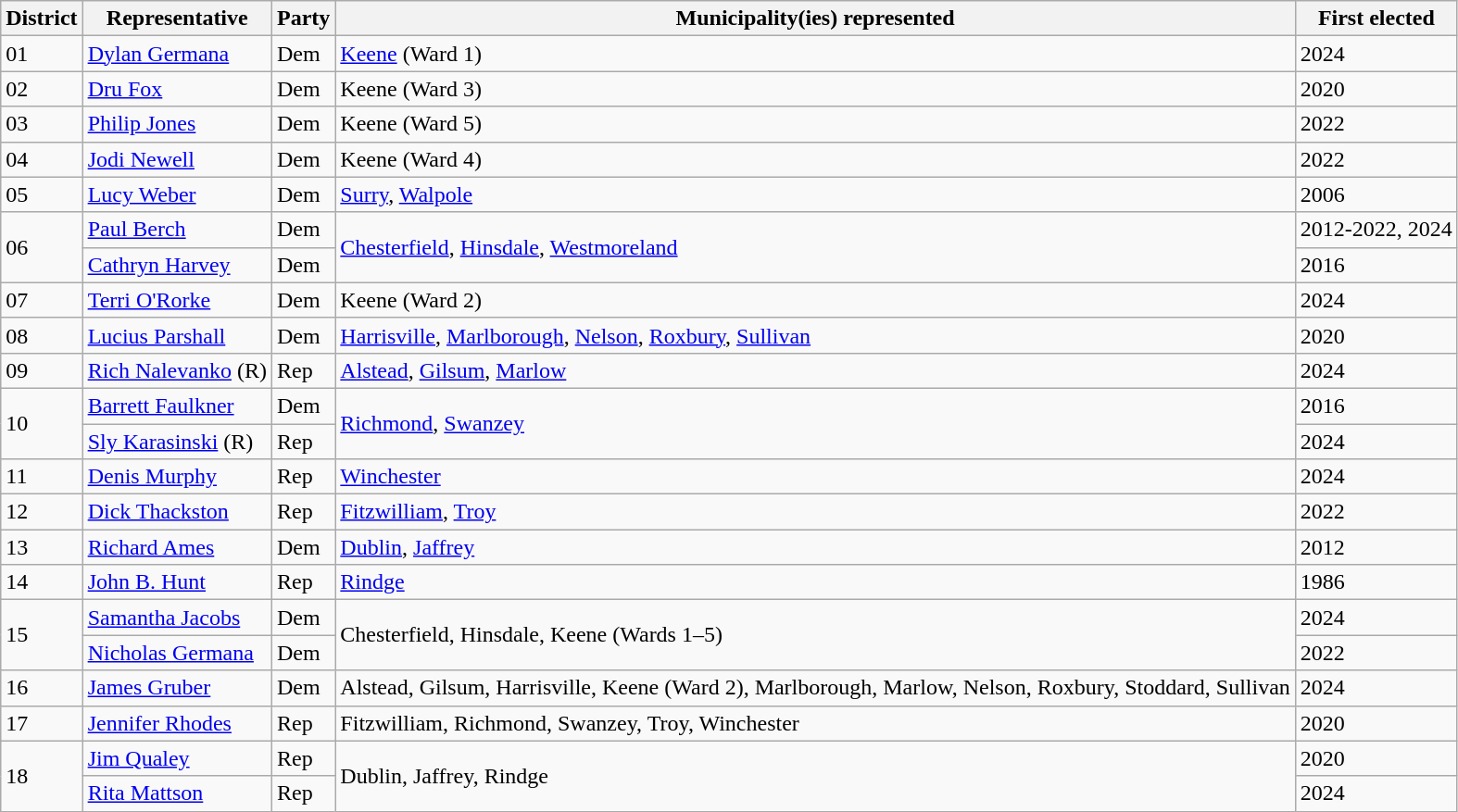<table class="wikitable sortable">
<tr>
<th>District</th>
<th>Representative</th>
<th>Party</th>
<th>Municipality(ies) represented</th>
<th>First elected</th>
</tr>
<tr>
<td>01</td>
<td><a href='#'>Dylan Germana</a></td>
<td>Dem</td>
<td><a href='#'>Keene</a> (Ward 1)</td>
<td>2024</td>
</tr>
<tr>
<td>02</td>
<td><a href='#'>Dru Fox</a></td>
<td>Dem</td>
<td>Keene (Ward 3)</td>
<td>2020</td>
</tr>
<tr>
<td>03</td>
<td><a href='#'>Philip Jones</a></td>
<td>Dem</td>
<td>Keene (Ward 5)</td>
<td>2022</td>
</tr>
<tr>
<td>04</td>
<td><a href='#'>Jodi Newell</a></td>
<td>Dem</td>
<td>Keene (Ward 4)</td>
<td>2022</td>
</tr>
<tr>
<td>05</td>
<td><a href='#'>Lucy Weber</a></td>
<td>Dem</td>
<td><a href='#'>Surry</a>, <a href='#'>Walpole</a></td>
<td>2006</td>
</tr>
<tr>
<td rowspan=2>06</td>
<td><a href='#'>Paul Berch</a></td>
<td>Dem</td>
<td rowspan=2><a href='#'>Chesterfield</a>, <a href='#'>Hinsdale</a>, <a href='#'>Westmoreland</a></td>
<td>2012-2022, 2024</td>
</tr>
<tr>
<td><a href='#'>Cathryn Harvey</a></td>
<td>Dem</td>
<td>2016</td>
</tr>
<tr>
<td>07</td>
<td><a href='#'>Terri O'Rorke</a></td>
<td>Dem</td>
<td>Keene (Ward 2)</td>
<td>2024</td>
</tr>
<tr>
<td>08</td>
<td><a href='#'>Lucius Parshall</a></td>
<td>Dem</td>
<td><a href='#'>Harrisville</a>, <a href='#'>Marlborough</a>, <a href='#'>Nelson</a>, <a href='#'>Roxbury</a>, <a href='#'>Sullivan</a></td>
<td>2020</td>
</tr>
<tr>
<td>09</td>
<td><a href='#'>Rich Nalevanko</a> (R)</td>
<td>Rep</td>
<td><a href='#'>Alstead</a>, <a href='#'>Gilsum</a>, <a href='#'>Marlow</a></td>
<td>2024</td>
</tr>
<tr>
<td rowspan=2>10</td>
<td><a href='#'>Barrett Faulkner</a></td>
<td>Dem</td>
<td rowspan=2><a href='#'>Richmond</a>, <a href='#'>Swanzey</a></td>
<td>2016</td>
</tr>
<tr>
<td><a href='#'>Sly Karasinski</a> (R)</td>
<td>Rep</td>
<td>2024</td>
</tr>
<tr>
<td>11</td>
<td><a href='#'>Denis Murphy</a></td>
<td>Rep</td>
<td><a href='#'>Winchester</a></td>
<td>2024</td>
</tr>
<tr>
<td>12</td>
<td><a href='#'>Dick Thackston</a></td>
<td>Rep</td>
<td><a href='#'>Fitzwilliam</a>, <a href='#'>Troy</a></td>
<td>2022</td>
</tr>
<tr>
<td>13</td>
<td><a href='#'>Richard Ames</a></td>
<td>Dem</td>
<td><a href='#'>Dublin</a>, <a href='#'>Jaffrey</a></td>
<td>2012</td>
</tr>
<tr>
<td>14</td>
<td><a href='#'>John B. Hunt</a></td>
<td>Rep</td>
<td><a href='#'>Rindge</a></td>
<td>1986</td>
</tr>
<tr>
<td rowspan=2>15</td>
<td><a href='#'>Samantha Jacobs</a></td>
<td>Dem</td>
<td rowspan=2>Chesterfield, Hinsdale, Keene (Wards 1–5)</td>
<td>2024</td>
</tr>
<tr>
<td><a href='#'>Nicholas Germana</a></td>
<td>Dem</td>
<td>2022</td>
</tr>
<tr>
<td>16</td>
<td><a href='#'>James Gruber</a></td>
<td>Dem</td>
<td>Alstead, Gilsum, Harrisville, Keene (Ward 2), Marlborough, Marlow, Nelson, Roxbury, Stoddard, Sullivan</td>
<td>2024</td>
</tr>
<tr>
<td>17</td>
<td><a href='#'>Jennifer Rhodes</a></td>
<td>Rep</td>
<td>Fitzwilliam, Richmond, Swanzey, Troy, Winchester</td>
<td>2020</td>
</tr>
<tr>
<td rowspan=2>18</td>
<td><a href='#'>Jim Qualey</a></td>
<td>Rep</td>
<td rowspan=2>Dublin, Jaffrey, Rindge</td>
<td>2020</td>
</tr>
<tr>
<td><a href='#'>Rita Mattson</a></td>
<td>Rep</td>
<td>2024</td>
</tr>
</table>
